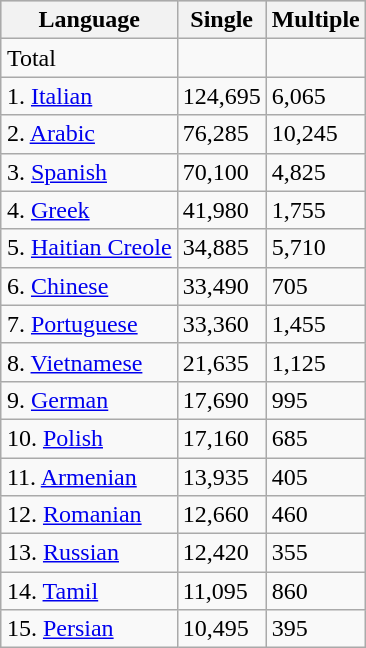<table class="wikitable" align="right">
<tr bgcolor="#CCCCCC">
<th>Language</th>
<th>Single</th>
<th>Multiple</th>
</tr>
<tr>
<td>Total</td>
<td></td>
<td></td>
</tr>
<tr>
<td>1. <a href='#'>Italian</a></td>
<td>124,695</td>
<td>6,065</td>
</tr>
<tr>
<td>2. <a href='#'>Arabic</a></td>
<td>76,285</td>
<td>10,245</td>
</tr>
<tr>
<td>3. <a href='#'>Spanish</a></td>
<td>70,100</td>
<td>4,825</td>
</tr>
<tr>
<td>4. <a href='#'>Greek</a></td>
<td>41,980</td>
<td>1,755</td>
</tr>
<tr>
<td>5. <a href='#'>Haitian Creole</a></td>
<td>34,885</td>
<td>5,710</td>
</tr>
<tr>
<td>6. <a href='#'>Chinese</a></td>
<td>33,490</td>
<td>705</td>
</tr>
<tr>
<td>7. <a href='#'>Portuguese</a></td>
<td>33,360</td>
<td>1,455</td>
</tr>
<tr>
<td>8. <a href='#'>Vietnamese</a></td>
<td>21,635</td>
<td>1,125</td>
</tr>
<tr>
<td>9. <a href='#'>German</a></td>
<td>17,690</td>
<td>995</td>
</tr>
<tr>
<td>10. <a href='#'>Polish</a></td>
<td>17,160</td>
<td>685</td>
</tr>
<tr>
<td>11. <a href='#'>Armenian</a></td>
<td>13,935</td>
<td>405</td>
</tr>
<tr>
<td>12. <a href='#'>Romanian</a></td>
<td>12,660</td>
<td>460</td>
</tr>
<tr>
<td>13. <a href='#'>Russian</a></td>
<td>12,420</td>
<td>355</td>
</tr>
<tr>
<td>14. <a href='#'>Tamil</a></td>
<td>11,095</td>
<td>860</td>
</tr>
<tr>
<td>15. <a href='#'>Persian</a></td>
<td>10,495</td>
<td>395</td>
</tr>
</table>
